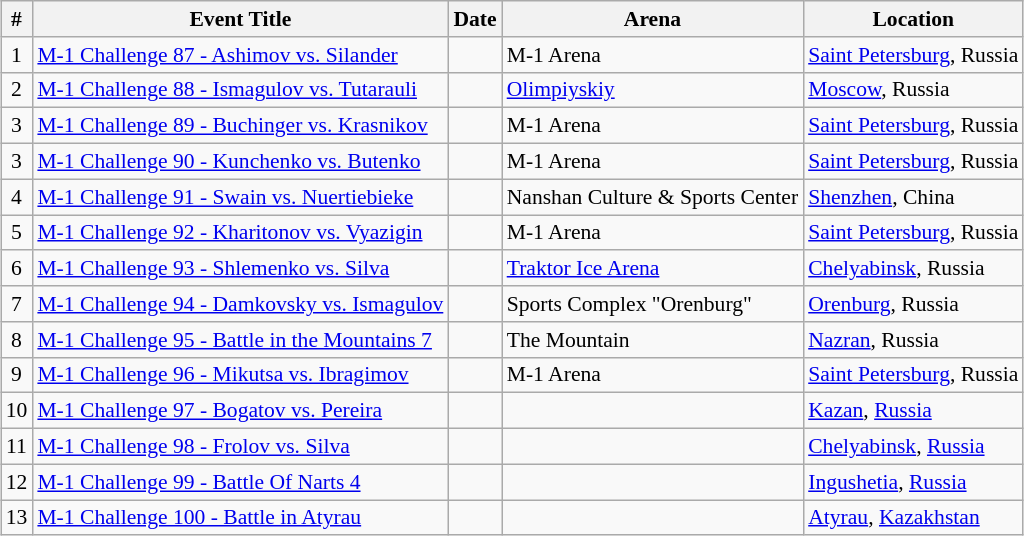<table class="sortable wikitable succession-box" style="margin:1.0em auto; font-size:90%;">
<tr>
<th scope="col">#</th>
<th scope="col">Event Title</th>
<th scope="col">Date</th>
<th scope="col">Arena</th>
<th scope="col">Location</th>
</tr>
<tr>
<td align=center>1</td>
<td><a href='#'>M-1 Challenge 87 - Ashimov vs. Silander</a></td>
<td></td>
<td>M-1 Arena</td>
<td><a href='#'>Saint Petersburg</a>, Russia</td>
</tr>
<tr>
<td align=center>2</td>
<td><a href='#'>M-1 Challenge 88 - Ismagulov vs. Tutarauli</a></td>
<td></td>
<td><a href='#'>Olimpiyskiy</a></td>
<td><a href='#'>Moscow</a>, Russia</td>
</tr>
<tr>
<td align=center>3</td>
<td><a href='#'>M-1 Challenge 89 - Buchinger vs. Krasnikov</a></td>
<td></td>
<td>M-1 Arena</td>
<td><a href='#'>Saint Petersburg</a>, Russia</td>
</tr>
<tr>
<td align=center>3</td>
<td><a href='#'>M-1 Challenge 90 - Kunchenko vs. Butenko</a></td>
<td></td>
<td>M-1 Arena</td>
<td><a href='#'>Saint Petersburg</a>, Russia</td>
</tr>
<tr>
<td align=center>4</td>
<td><a href='#'>M-1 Challenge 91 - Swain vs. Nuertiebieke</a></td>
<td></td>
<td>Nanshan Culture & Sports Center</td>
<td><a href='#'>Shenzhen</a>, China</td>
</tr>
<tr>
<td align=center>5</td>
<td><a href='#'>M-1 Challenge 92 - Kharitonov vs. Vyazigin</a></td>
<td></td>
<td>M-1 Arena</td>
<td><a href='#'>Saint Petersburg</a>, Russia</td>
</tr>
<tr>
<td align=center>6</td>
<td><a href='#'>M-1 Challenge 93 - Shlemenko vs. Silva</a></td>
<td></td>
<td><a href='#'>Traktor Ice Arena</a></td>
<td><a href='#'>Chelyabinsk</a>, Russia</td>
</tr>
<tr>
<td align=center>7</td>
<td><a href='#'>M-1 Challenge 94 - Damkovsky vs. Ismagulov</a></td>
<td></td>
<td>Sports Complex "Orenburg"</td>
<td><a href='#'>Orenburg</a>, Russia</td>
</tr>
<tr>
<td align=center>8</td>
<td><a href='#'>M-1 Challenge 95 - Battle in the Mountains 7</a></td>
<td></td>
<td>The Mountain</td>
<td><a href='#'>Nazran</a>, Russia</td>
</tr>
<tr>
<td align=center>9</td>
<td><a href='#'>M-1 Challenge 96 - Mikutsa vs. Ibragimov</a></td>
<td></td>
<td>M-1 Arena</td>
<td><a href='#'>Saint Petersburg</a>, Russia</td>
</tr>
<tr>
<td align=center>10</td>
<td><a href='#'>M-1 Challenge 97 - Bogatov vs. Pereira</a></td>
<td></td>
<td></td>
<td><a href='#'>Kazan</a>, <a href='#'>Russia</a></td>
</tr>
<tr>
<td align=center>11</td>
<td><a href='#'>M-1 Challenge 98 - Frolov vs. Silva</a></td>
<td></td>
<td></td>
<td><a href='#'>Chelyabinsk</a>, <a href='#'>Russia</a></td>
</tr>
<tr>
<td align=center>12</td>
<td><a href='#'>M-1 Challenge 99 - Battle Of Narts 4</a></td>
<td></td>
<td></td>
<td><a href='#'>Ingushetia</a>, <a href='#'>Russia</a></td>
</tr>
<tr>
<td align=center>13</td>
<td><a href='#'>M-1 Challenge 100 - Battle in Atyrau</a></td>
<td></td>
<td></td>
<td><a href='#'>Atyrau</a>, <a href='#'>Kazakhstan</a></td>
</tr>
</table>
